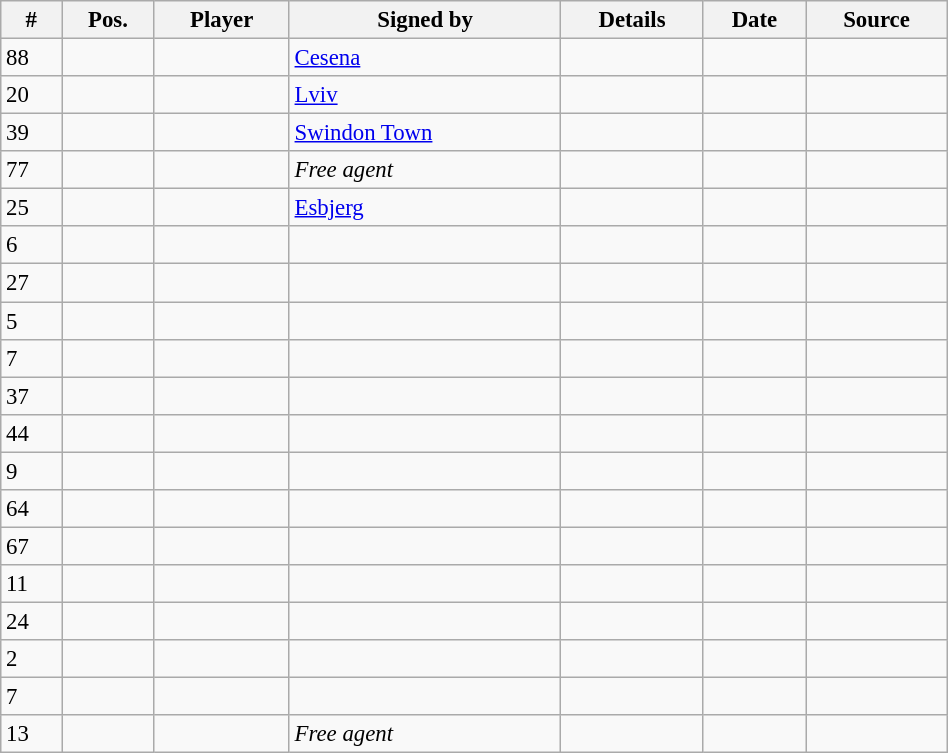<table class="wikitable sortable" style="width:50%; font-size:95%; text-align:left;">
<tr>
<th>#</th>
<th>Pos.</th>
<th>Player</th>
<th>Signed by</th>
<th>Details</th>
<th>Date</th>
<th>Source</th>
</tr>
<tr>
<td>88</td>
<td></td>
<td></td>
<td> <a href='#'>Cesena</a></td>
<td></td>
<td></td>
<td></td>
</tr>
<tr>
<td>20</td>
<td></td>
<td></td>
<td> <a href='#'>Lviv</a></td>
<td></td>
<td></td>
<td></td>
</tr>
<tr>
<td>39</td>
<td></td>
<td></td>
<td> <a href='#'>Swindon Town</a></td>
<td></td>
<td></td>
<td></td>
</tr>
<tr>
<td>77</td>
<td></td>
<td></td>
<td><em>Free agent</em></td>
<td></td>
<td></td>
<td></td>
</tr>
<tr>
<td>25</td>
<td></td>
<td></td>
<td> <a href='#'>Esbjerg</a></td>
<td></td>
<td></td>
<td></td>
</tr>
<tr>
<td>6</td>
<td></td>
<td></td>
<td></td>
<td></td>
<td></td>
<td></td>
</tr>
<tr>
<td>27</td>
<td></td>
<td></td>
<td></td>
<td></td>
<td></td>
<td></td>
</tr>
<tr>
<td>5</td>
<td></td>
<td></td>
<td></td>
<td></td>
<td></td>
<td></td>
</tr>
<tr>
<td>7</td>
<td></td>
<td></td>
<td></td>
<td></td>
<td></td>
<td></td>
</tr>
<tr>
<td>37</td>
<td></td>
<td></td>
<td></td>
<td></td>
<td></td>
<td></td>
</tr>
<tr>
<td>44</td>
<td></td>
<td></td>
<td></td>
<td></td>
<td></td>
<td></td>
</tr>
<tr>
<td>9</td>
<td></td>
<td></td>
<td></td>
<td></td>
<td></td>
<td></td>
</tr>
<tr>
<td>64</td>
<td></td>
<td></td>
<td></td>
<td></td>
<td></td>
<td></td>
</tr>
<tr>
<td>67</td>
<td></td>
<td></td>
<td></td>
<td></td>
<td></td>
<td></td>
</tr>
<tr>
<td>11</td>
<td></td>
<td></td>
<td></td>
<td></td>
<td></td>
<td></td>
</tr>
<tr>
<td>24</td>
<td></td>
<td></td>
<td></td>
<td></td>
<td></td>
<td></td>
</tr>
<tr>
<td>2</td>
<td></td>
<td></td>
<td></td>
<td></td>
<td></td>
<td></td>
</tr>
<tr>
<td>7</td>
<td></td>
<td></td>
<td></td>
<td></td>
<td></td>
<td></td>
</tr>
<tr>
<td>13</td>
<td></td>
<td></td>
<td><em>Free agent</em></td>
<td></td>
<td></td>
<td></td>
</tr>
</table>
